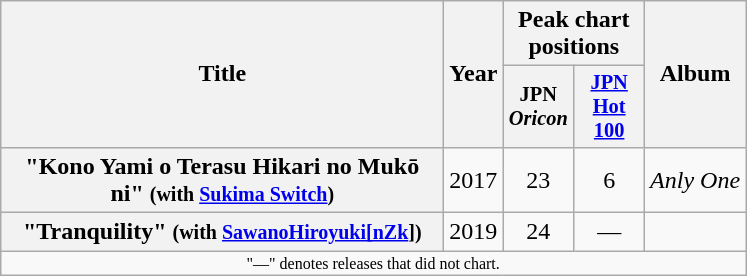<table class="wikitable plainrowheaders" style="text-align:center;">
<tr>
<th scope="col" rowspan="2" style="width:18em;">Title</th>
<th scope="col" rowspan="2">Year</th>
<th scope="col" colspan="2">Peak chart positions<br></th>
<th scope="col" rowspan="2">Album</th>
</tr>
<tr>
<th style="width:3em;font-size:85%">JPN <em>Oricon</em><br></th>
<th style="width:3em;font-size:85%"><a href='#'>JPN Hot 100</a></th>
</tr>
<tr>
<th scope="row">"Kono Yami o Terasu Hikari no Mukō ni" <small>(with <a href='#'>Sukima Switch</a>)</small></th>
<td>2017</td>
<td>23</td>
<td>6</td>
<td><em>Anly One</em></td>
</tr>
<tr>
<th scope="row">"Tranquility" <small>(with <a href='#'>SawanoHiroyuki[nZk</a>])</small></th>
<td>2019</td>
<td>24</td>
<td>—</td>
<td></td>
</tr>
<tr>
<td align="center" colspan="13" style="font-size: 8pt">"—" denotes releases that did not chart.</td>
</tr>
</table>
